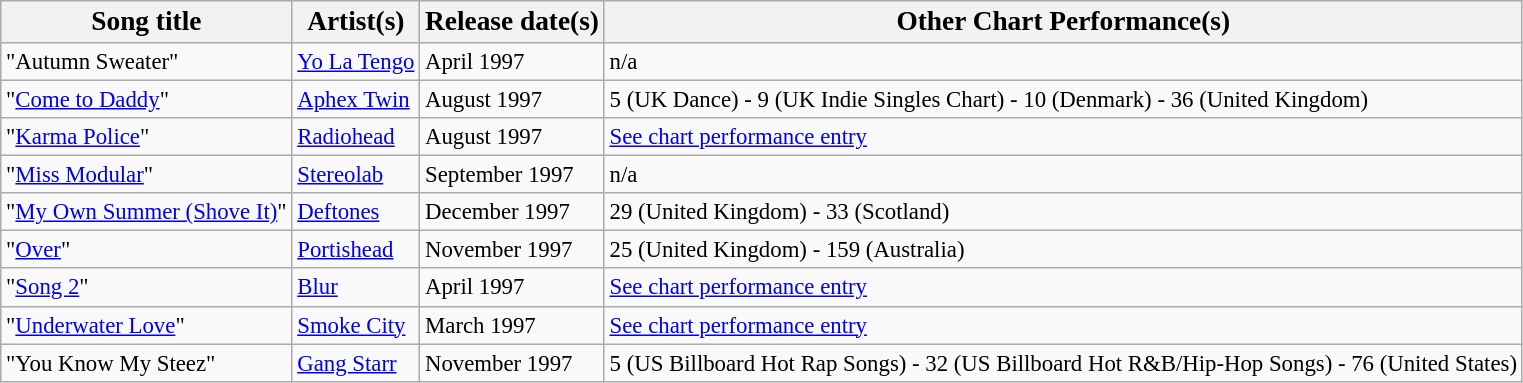<table class="wikitable sortable" style="font-size:95%;">
<tr>
<th><big>Song title</big></th>
<th><big>Artist(s)</big></th>
<th><big>Release date(s)</big></th>
<th><big>Other Chart Performance(s)</big></th>
</tr>
<tr>
<td>"Autumn Sweater"</td>
<td><a href='#'>Yo La Tengo</a></td>
<td>April 1997</td>
<td>n/a</td>
</tr>
<tr>
<td>"<a href='#'>Come to Daddy</a>"</td>
<td><a href='#'>Aphex Twin</a></td>
<td>August 1997</td>
<td>5 (UK Dance) - 9 (UK Indie Singles Chart) - 10 (Denmark) - 36 (United Kingdom)</td>
</tr>
<tr>
<td>"<a href='#'>Karma Police</a>"</td>
<td><a href='#'>Radiohead</a></td>
<td>August 1997</td>
<td><a href='#'>See chart performance entry</a></td>
</tr>
<tr>
<td>"<a href='#'>Miss Modular</a>"</td>
<td><a href='#'>Stereolab</a></td>
<td>September 1997</td>
<td>n/a</td>
</tr>
<tr>
<td>"<a href='#'>My Own Summer (Shove It)</a>"</td>
<td><a href='#'>Deftones</a></td>
<td>December 1997</td>
<td>29 (United Kingdom) - 33 (Scotland)</td>
</tr>
<tr>
<td>"<a href='#'>Over</a>"</td>
<td><a href='#'>Portishead</a></td>
<td>November 1997</td>
<td>25 (United Kingdom) - 159 (Australia)</td>
</tr>
<tr>
<td>"<a href='#'>Song 2</a>"</td>
<td><a href='#'>Blur</a></td>
<td>April 1997</td>
<td><a href='#'>See chart performance entry</a></td>
</tr>
<tr>
<td>"<a href='#'>Underwater Love</a>"</td>
<td><a href='#'>Smoke City</a></td>
<td>March 1997</td>
<td><a href='#'>See chart performance entry</a></td>
</tr>
<tr>
<td>"You Know My Steez"</td>
<td><a href='#'>Gang Starr</a></td>
<td>November 1997</td>
<td>5 (US Billboard Hot Rap Songs) - 32 (US Billboard Hot R&B/Hip-Hop Songs) - 76 (United States)</td>
</tr>
</table>
